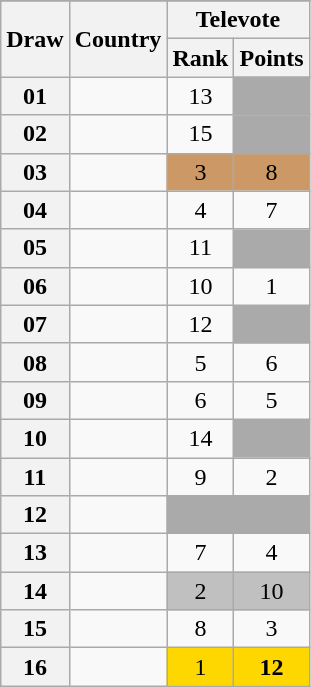<table class="sortable wikitable collapsible plainrowheaders" style="text-align:center;">
<tr>
</tr>
<tr>
<th scope="col" rowspan="2">Draw</th>
<th scope="col" rowspan="2">Country</th>
<th scope="col" colspan="2">Televote</th>
</tr>
<tr>
<th scope="col">Rank</th>
<th scope="col" class="unsortable">Points</th>
</tr>
<tr>
<th scope="row" style="text-align:center;">01</th>
<td style="text-align:left;"></td>
<td>13</td>
<td style="background:#AAAAAA;"></td>
</tr>
<tr>
<th scope="row" style="text-align:center;">02</th>
<td style="text-align:left;"></td>
<td>15</td>
<td style="background:#AAAAAA;"></td>
</tr>
<tr>
<th scope="row" style="text-align:center;">03</th>
<td style="text-align:left;"></td>
<td style="background:#CC9966;">3</td>
<td style="background:#CC9966;">8</td>
</tr>
<tr>
<th scope="row" style="text-align:center;">04</th>
<td style="text-align:left;"></td>
<td>4</td>
<td>7</td>
</tr>
<tr>
<th scope="row" style="text-align:center;">05</th>
<td style="text-align:left;"></td>
<td>11</td>
<td style="background:#AAAAAA;"></td>
</tr>
<tr>
<th scope="row" style="text-align:center;">06</th>
<td style="text-align:left;"></td>
<td>10</td>
<td>1</td>
</tr>
<tr>
<th scope="row" style="text-align:center;">07</th>
<td style="text-align:left;"></td>
<td>12</td>
<td style="background:#AAAAAA;"></td>
</tr>
<tr>
<th scope="row" style="text-align:center;">08</th>
<td style="text-align:left;"></td>
<td>5</td>
<td>6</td>
</tr>
<tr>
<th scope="row" style="text-align:center;">09</th>
<td style="text-align:left;"></td>
<td>6</td>
<td>5</td>
</tr>
<tr>
<th scope="row" style="text-align:center;">10</th>
<td style="text-align:left;"></td>
<td>14</td>
<td style="background:#AAAAAA;"></td>
</tr>
<tr>
<th scope="row" style="text-align:center;">11</th>
<td style="text-align:left;"></td>
<td>9</td>
<td>2</td>
</tr>
<tr class="sortbottom">
<th scope="row" style="text-align:center;">12</th>
<td style="text-align:left;"></td>
<td style="background:#AAAAAA;"></td>
<td style="background:#AAAAAA;"></td>
</tr>
<tr>
<th scope="row" style="text-align:center;">13</th>
<td style="text-align:left;"></td>
<td>7</td>
<td>4</td>
</tr>
<tr>
<th scope="row" style="text-align:center;">14</th>
<td style="text-align:left;"></td>
<td style="background:silver;">2</td>
<td style="background:silver;">10</td>
</tr>
<tr>
<th scope="row" style="text-align:center;">15</th>
<td style="text-align:left;"></td>
<td>8</td>
<td>3</td>
</tr>
<tr>
<th scope="row" style="text-align:center;">16</th>
<td style="text-align:left;"></td>
<td style="background:gold;">1</td>
<td style="background:gold;"><strong>12</strong></td>
</tr>
</table>
